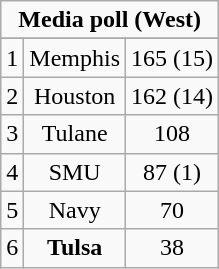<table class="wikitable">
<tr align="center">
<td align="center" Colspan="3"><strong>Media poll (West)</strong></td>
</tr>
<tr align="center">
</tr>
<tr align="center">
<td>1</td>
<td>Memphis</td>
<td>165 (15)</td>
</tr>
<tr align="center">
<td>2</td>
<td>Houston</td>
<td>162 (14)</td>
</tr>
<tr align="center">
<td>3</td>
<td>Tulane</td>
<td>108</td>
</tr>
<tr align="center">
<td>4</td>
<td>SMU</td>
<td>87 (1)</td>
</tr>
<tr align="center">
<td>5</td>
<td>Navy</td>
<td>70</td>
</tr>
<tr align="center">
<td>6</td>
<td><strong>Tulsa</strong></td>
<td>38</td>
</tr>
</table>
